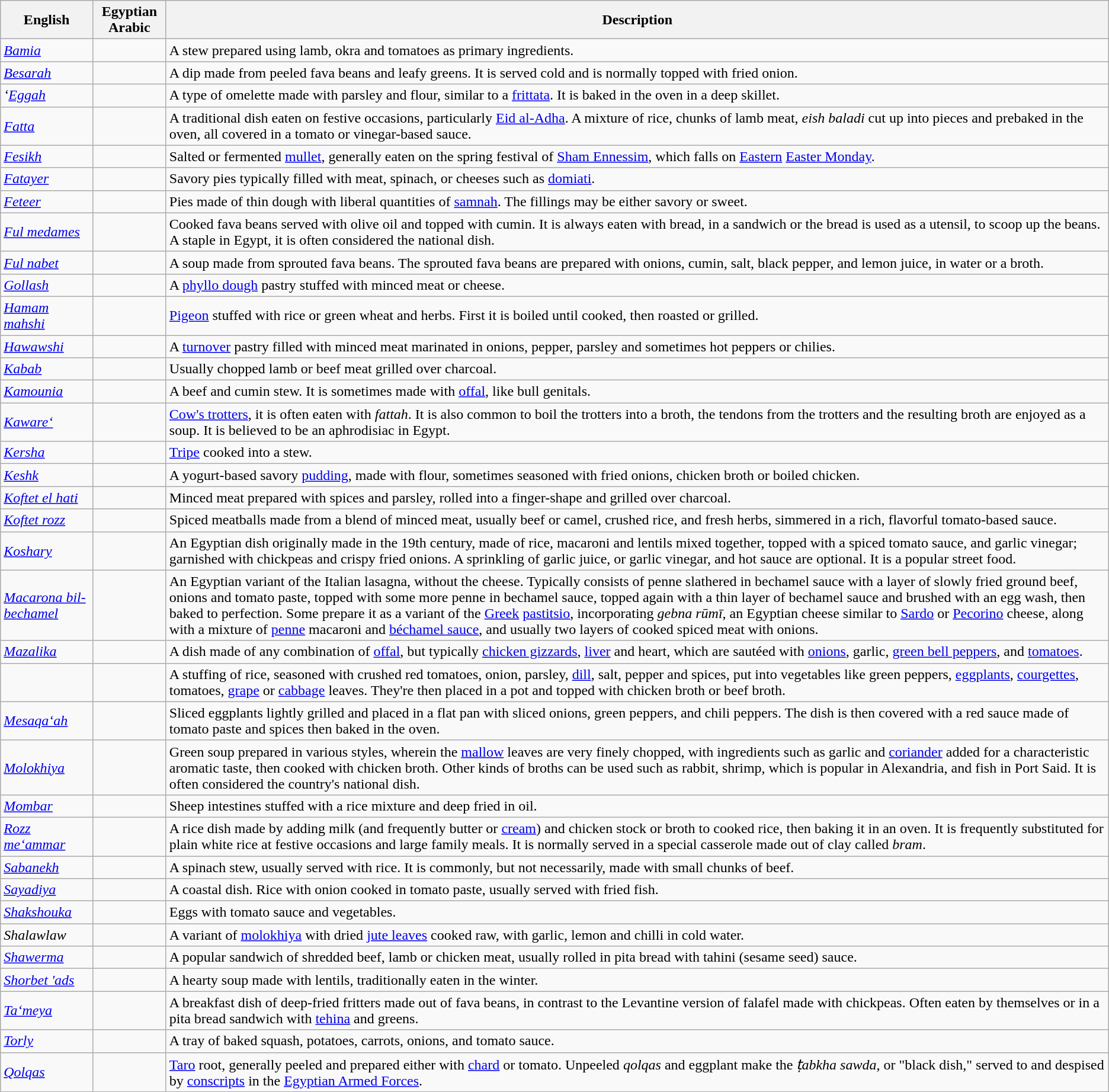<table class="wikitable">
<tr>
<th>English</th>
<th>Egyptian Arabic</th>
<th>Description</th>
</tr>
<tr>
<td><em><a href='#'>Bamia</a></em></td>
<td></td>
<td>A stew prepared using lamb, okra and tomatoes as primary ingredients.</td>
</tr>
<tr>
<td><em><a href='#'>Besarah</a></em></td>
<td></td>
<td>A dip made from peeled fava beans and leafy greens. It is served cold and is normally topped with fried onion.</td>
</tr>
<tr>
<td><em>‘<a href='#'>Eggah</a></em></td>
<td></td>
<td>A type of omelette made with parsley and flour, similar to a <a href='#'>frittata</a>. It is baked in the oven in a deep skillet.</td>
</tr>
<tr>
<td><em><a href='#'>Fatta</a></em></td>
<td></td>
<td>A traditional dish eaten on festive occasions, particularly <a href='#'>Eid al-Adha</a>. A mixture of rice, chunks of lamb meat, <em>eish baladi</em> cut up into pieces and prebaked in the oven, all covered in a tomato or vinegar-based sauce.</td>
</tr>
<tr>
<td><em><a href='#'>Fesikh</a></em></td>
<td></td>
<td>Salted or fermented <a href='#'>mullet</a>, generally eaten on the spring festival of <a href='#'>Sham Ennessim</a>, which falls on <a href='#'>Eastern</a> <a href='#'>Easter Monday</a>.</td>
</tr>
<tr>
<td><em><a href='#'>Fatayer</a></em></td>
<td></td>
<td>Savory pies typically filled with meat, spinach, or cheeses such as <a href='#'>domiati</a>.</td>
</tr>
<tr>
<td><em><a href='#'>Feteer</a></em></td>
<td></td>
<td>Pies made of thin dough with liberal quantities of <a href='#'>samnah</a>. The fillings may be either savory or sweet.</td>
</tr>
<tr>
<td><em><a href='#'>Ful medames</a></em></td>
<td></td>
<td>Cooked fava beans served with olive oil and topped with cumin. It is always eaten with bread, in a sandwich or the bread is used as a utensil, to scoop up the beans. A staple in Egypt, it is often considered the national dish.</td>
</tr>
<tr>
<td><em><a href='#'>Ful nabet</a></em></td>
<td></td>
<td>A soup made from sprouted fava beans. The sprouted fava beans are prepared with onions, cumin, salt, black pepper, and lemon juice, in water or a broth.</td>
</tr>
<tr>
<td><em><a href='#'>Gollash</a></em></td>
<td></td>
<td>A <a href='#'>phyllo dough</a> pastry stuffed with minced meat or cheese.</td>
</tr>
<tr>
<td><em><a href='#'>Hamam mahshi</a></em></td>
<td></td>
<td><a href='#'>Pigeon</a> stuffed with rice or green wheat and herbs. First it is boiled until cooked, then roasted or grilled.</td>
</tr>
<tr>
<td><em><a href='#'>Hawawshi</a></em></td>
<td></td>
<td>A <a href='#'>turnover</a> pastry filled with minced meat marinated in onions, pepper, parsley and sometimes hot peppers or chilies.</td>
</tr>
<tr>
<td><em><a href='#'>Kabab</a></em></td>
<td></td>
<td sparrow=2>Usually chopped lamb or beef meat grilled over charcoal.</td>
</tr>
<tr>
<td><em><a href='#'>Kamounia</a></em></td>
<td></td>
<td>A beef and cumin stew. It is sometimes made with <a href='#'>offal</a>, like bull genitals.</td>
</tr>
<tr>
<td><em><a href='#'>Kaware‘</a></em></td>
<td></td>
<td><a href='#'>Cow's trotters</a>, it is often eaten with <em>fattah</em>. It is also common to boil the trotters into a broth, the tendons from the trotters and the resulting broth are enjoyed as a soup. It is believed to be an aphrodisiac in Egypt.</td>
</tr>
<tr>
<td><em><a href='#'>Kersha</a></em></td>
<td></td>
<td><a href='#'>Tripe</a> cooked into a stew.</td>
</tr>
<tr>
<td><em><a href='#'>Keshk</a></em></td>
<td></td>
<td>A yogurt-based savory <a href='#'>pudding</a>, made with flour, sometimes seasoned with fried onions, chicken broth or boiled chicken.</td>
</tr>
<tr>
<td><em><a href='#'>Koftet el hati</a></em></td>
<td></td>
<td>Minced meat prepared with spices and parsley, rolled into a finger-shape and grilled over charcoal.</td>
</tr>
<tr>
<td><em><a href='#'>Koftet rozz</a></em></td>
<td></td>
<td>Spiced meatballs made from a blend of minced meat, usually beef or camel, crushed rice, and fresh herbs, simmered in a rich, flavorful tomato-based sauce.</td>
</tr>
<tr>
<td><em><a href='#'>Koshary</a></em></td>
<td></td>
<td>An Egyptian dish originally made in the 19th century, made of rice, macaroni and lentils mixed together, topped with a spiced tomato sauce, and garlic vinegar; garnished with chickpeas and crispy fried onions. A sprinkling of garlic juice, or garlic vinegar, and hot sauce are optional. It is a popular street food.</td>
</tr>
<tr>
<td><em><a href='#'>Macarona bil-bechamel</a></em></td>
<td></td>
<td>An Egyptian variant of the Italian lasagna, without the cheese. Typically consists of penne slathered in bechamel sauce with a layer of slowly fried ground beef, onions and tomato paste, topped with some more penne in bechamel sauce, topped again with a thin layer of bechamel sauce and brushed with an egg wash, then baked to perfection. Some prepare it as a variant of the <a href='#'>Greek</a> <a href='#'>pastitsio</a>, incorporating <em>gebna rūmī</em>, an Egyptian cheese similar to <a href='#'>Sardo</a> or <a href='#'>Pecorino</a> cheese, along with a mixture of <a href='#'>penne</a> macaroni and <a href='#'>béchamel sauce</a>, and usually two layers of cooked spiced meat with onions.</td>
</tr>
<tr>
<td><em><a href='#'>Mazalika</a></em></td>
<td></td>
<td>A dish made of any combination of <a href='#'>offal</a>, but typically <a href='#'>chicken gizzards</a>, <a href='#'>liver</a> and heart, which are sautéed with <a href='#'>onions</a>, garlic, <a href='#'>green bell peppers</a>, and <a href='#'>tomatoes</a>.</td>
</tr>
<tr>
<td><em><a href='#'></a></em></td>
<td></td>
<td>A stuffing of rice, seasoned with crushed red tomatoes, onion, parsley, <a href='#'>dill</a>, salt, pepper and spices, put into vegetables like green peppers, <a href='#'>eggplants</a>, <a href='#'>courgettes</a>, tomatoes, <a href='#'>grape</a> or <a href='#'>cabbage</a> leaves. They're then placed in a pot and topped with chicken broth or beef broth.</td>
</tr>
<tr>
<td><em><a href='#'>Mesaqa‘ah</a></em></td>
<td></td>
<td>Sliced eggplants lightly grilled and placed in a flat pan with sliced onions, green peppers, and chili peppers. The dish is then covered with a red sauce made of tomato paste and spices then baked in the oven.</td>
</tr>
<tr>
<td><em><a href='#'>Molokhiya</a></em></td>
<td></td>
<td>Green soup prepared in various styles, wherein the <a href='#'>mallow</a> leaves are very finely chopped, with ingredients such as garlic and <a href='#'>coriander</a> added for a characteristic aromatic taste, then cooked with chicken broth. Other kinds of broths can be used such as rabbit, shrimp, which is popular in Alexandria, and fish in Port Said. It is often considered the country's national dish.</td>
</tr>
<tr>
<td><em><a href='#'>Mombar</a></em></td>
<td></td>
<td>Sheep intestines stuffed with a rice mixture and deep fried in oil.</td>
</tr>
<tr>
<td><em><a href='#'>Rozz me‘ammar</a></em></td>
<td></td>
<td>A rice dish made by adding milk (and frequently butter or <a href='#'>cream</a>) and chicken stock or broth to cooked rice, then baking it in an oven. It is frequently substituted for plain white rice at festive occasions and large family meals. It is normally served in a special casserole made out of clay called <em>bram</em>.</td>
</tr>
<tr>
<td><em><a href='#'>Sabanekh</a></em></td>
<td></td>
<td>A spinach stew, usually served with rice. It is commonly, but not necessarily, made with small chunks of beef.</td>
</tr>
<tr>
<td><em><a href='#'>Sayadiya</a></em></td>
<td></td>
<td>A coastal dish. Rice with onion cooked in tomato paste, usually served with fried fish.</td>
</tr>
<tr>
<td><em><a href='#'>Shakshouka</a></em></td>
<td></td>
<td>Eggs with tomato sauce and vegetables.</td>
</tr>
<tr>
<td><em>Shalawlaw</em></td>
<td></td>
<td>A variant of <a href='#'>molokhiya</a> with dried <a href='#'>jute leaves</a> cooked raw, with garlic, lemon and chilli in cold water.</td>
</tr>
<tr>
<td><em><a href='#'>Shawerma</a></em></td>
<td></td>
<td>A popular sandwich of shredded beef, lamb or chicken meat, usually rolled in pita bread with tahini (sesame seed) sauce.</td>
</tr>
<tr>
<td><em><a href='#'>Shorbet 'ads</a></em></td>
<td></td>
<td>A hearty soup made with lentils, traditionally eaten in the winter.</td>
</tr>
<tr>
<td><em><a href='#'>Ta‘meya</a></em></td>
<td></td>
<td>A breakfast dish of deep-fried fritters made out of fava beans, in contrast to the Levantine version of falafel made with chickpeas. Often eaten by themselves or in a pita bread sandwich with <a href='#'>tehina</a> and greens.</td>
</tr>
<tr>
<td><em><a href='#'>Torly</a></em></td>
<td></td>
<td>A tray of baked squash, potatoes, carrots, onions, and tomato sauce.</td>
</tr>
<tr>
<td><em><a href='#'>Qolqas</a></em></td>
<td></td>
<td><a href='#'>Taro</a> root, generally peeled and prepared either with <a href='#'>chard</a> or tomato. Unpeeled <em>qolqas</em> and eggplant make the <em>ṭabkha sawda</em>, or "black dish," served to and despised by <a href='#'>conscripts</a> in the <a href='#'>Egyptian Armed Forces</a>.</td>
</tr>
</table>
